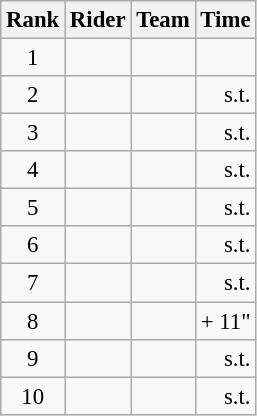<table class="wikitable" style="font-size:95%;">
<tr>
<th>Rank</th>
<th>Rider</th>
<th>Team</th>
<th>Time</th>
</tr>
<tr>
<td align=center>1</td>
<td></td>
<td></td>
<td align="right"></td>
</tr>
<tr>
<td align=center>2</td>
<td></td>
<td></td>
<td align="right">s.t.</td>
</tr>
<tr>
<td align=center>3</td>
<td> </td>
<td></td>
<td align="right">s.t.</td>
</tr>
<tr>
<td align=center>4</td>
<td></td>
<td></td>
<td align="right">s.t.</td>
</tr>
<tr>
<td align=center>5</td>
<td></td>
<td></td>
<td align="right">s.t.</td>
</tr>
<tr>
<td align=center>6</td>
<td></td>
<td></td>
<td align="right">s.t.</td>
</tr>
<tr>
<td align=center>7</td>
<td></td>
<td></td>
<td align="right">s.t.</td>
</tr>
<tr>
<td align=center>8</td>
<td></td>
<td></td>
<td align="right">+ 11"</td>
</tr>
<tr>
<td align=center>9</td>
<td></td>
<td></td>
<td align="right">s.t.</td>
</tr>
<tr>
<td align=center>10</td>
<td></td>
<td></td>
<td align="right">s.t.</td>
</tr>
</table>
